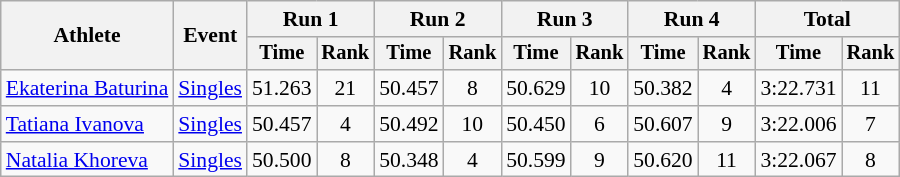<table class="wikitable" style="font-size:90%">
<tr>
<th rowspan="2">Athlete</th>
<th rowspan="2">Event</th>
<th colspan=2>Run 1</th>
<th colspan=2>Run 2</th>
<th colspan=2>Run 3</th>
<th colspan=2>Run 4</th>
<th colspan=2>Total</th>
</tr>
<tr style="font-size:95%">
<th>Time</th>
<th>Rank</th>
<th>Time</th>
<th>Rank</th>
<th>Time</th>
<th>Rank</th>
<th>Time</th>
<th>Rank</th>
<th>Time</th>
<th>Rank</th>
</tr>
<tr align=center>
<td align=left><a href='#'>Ekaterina Baturina</a></td>
<td align=left><a href='#'>Singles</a></td>
<td>51.263</td>
<td>21</td>
<td>50.457</td>
<td>8</td>
<td>50.629</td>
<td>10</td>
<td>50.382</td>
<td>4</td>
<td>3:22.731</td>
<td>11</td>
</tr>
<tr align=center>
<td align=left><a href='#'>Tatiana Ivanova</a></td>
<td align=left><a href='#'>Singles</a></td>
<td>50.457</td>
<td>4</td>
<td>50.492</td>
<td>10</td>
<td>50.450</td>
<td>6</td>
<td>50.607</td>
<td>9</td>
<td>3:22.006</td>
<td>7</td>
</tr>
<tr align=center>
<td align=left><a href='#'>Natalia Khoreva</a></td>
<td align=left><a href='#'>Singles</a></td>
<td>50.500</td>
<td>8</td>
<td>50.348</td>
<td>4</td>
<td>50.599</td>
<td>9</td>
<td>50.620</td>
<td>11</td>
<td>3:22.067</td>
<td>8</td>
</tr>
</table>
